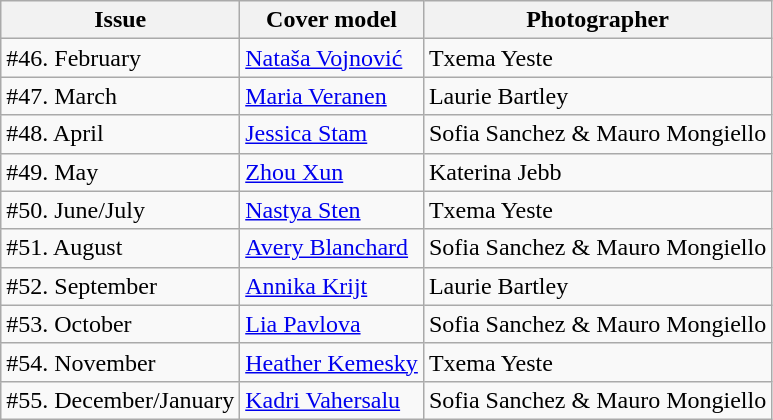<table class="sortable wikitable">
<tr>
<th>Issue</th>
<th>Cover model</th>
<th>Photographer</th>
</tr>
<tr>
<td>#46. February</td>
<td><a href='#'>Nataša Vojnović</a></td>
<td>Txema Yeste</td>
</tr>
<tr>
<td>#47. March</td>
<td><a href='#'>Maria Veranen</a></td>
<td>Laurie Bartley</td>
</tr>
<tr>
<td>#48. April</td>
<td><a href='#'>Jessica Stam</a></td>
<td>Sofia Sanchez & Mauro Mongiello</td>
</tr>
<tr>
<td>#49. May</td>
<td><a href='#'>Zhou Xun</a></td>
<td>Katerina Jebb</td>
</tr>
<tr>
<td>#50. June/July</td>
<td><a href='#'>Nastya Sten</a></td>
<td>Txema Yeste</td>
</tr>
<tr>
<td>#51. August</td>
<td><a href='#'>Avery Blanchard</a></td>
<td>Sofia Sanchez & Mauro Mongiello</td>
</tr>
<tr>
<td>#52. September</td>
<td><a href='#'>Annika Krijt</a></td>
<td>Laurie Bartley</td>
</tr>
<tr>
<td>#53. October</td>
<td><a href='#'>Lia Pavlova</a></td>
<td>Sofia Sanchez & Mauro Mongiello</td>
</tr>
<tr>
<td>#54. November</td>
<td><a href='#'>Heather Kemesky</a></td>
<td>Txema Yeste</td>
</tr>
<tr>
<td>#55. December/January</td>
<td><a href='#'>Kadri Vahersalu</a></td>
<td>Sofia Sanchez & Mauro Mongiello</td>
</tr>
</table>
